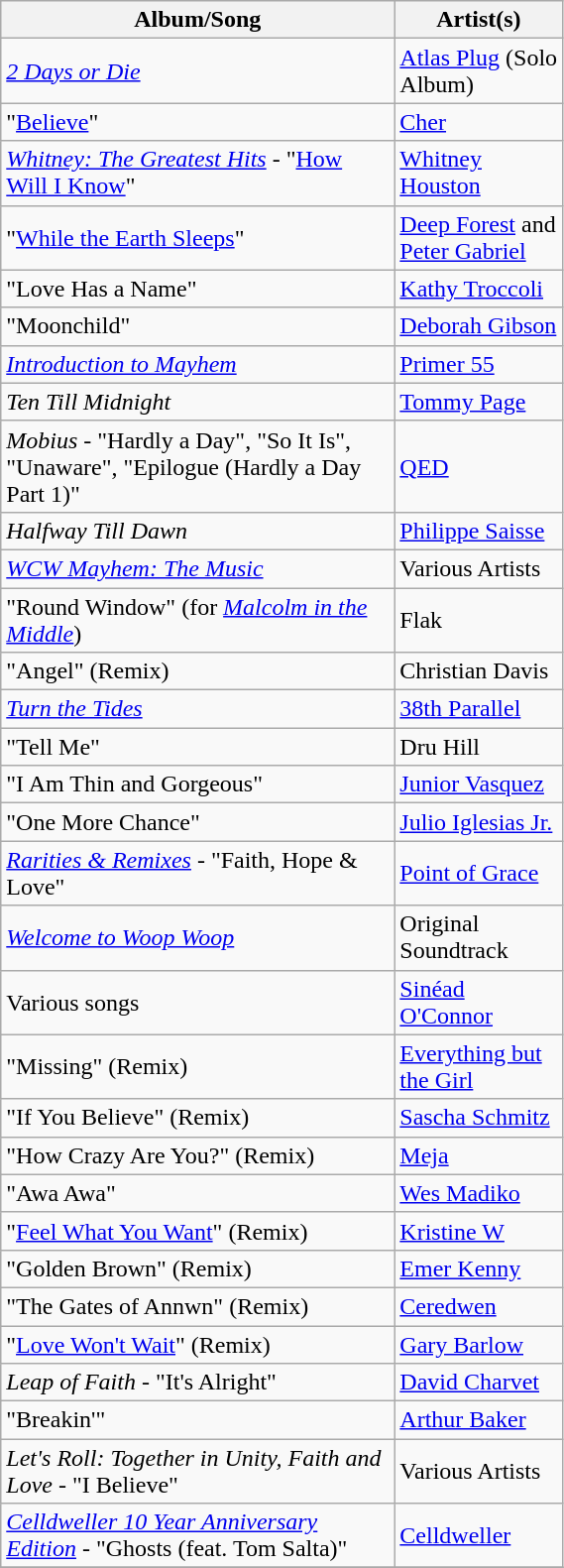<table class="wikitable"  style="width:30%;">
<tr>
<th width=70%>Album/Song</th>
<th width=30%>Artist(s)</th>
</tr>
<tr>
<td><em><a href='#'>2 Days or Die</a></em></td>
<td><a href='#'>Atlas Plug</a> (Solo Album)</td>
</tr>
<tr>
<td>"<a href='#'>Believe</a>"</td>
<td><a href='#'>Cher</a></td>
</tr>
<tr>
<td><em><a href='#'>Whitney: The Greatest Hits</a></em> - "<a href='#'>How Will I Know</a>"</td>
<td><a href='#'>Whitney Houston</a></td>
</tr>
<tr>
<td>"<a href='#'>While the Earth Sleeps</a>"</td>
<td><a href='#'>Deep Forest</a> and <a href='#'>Peter Gabriel</a></td>
</tr>
<tr>
<td>"Love Has a Name"</td>
<td><a href='#'>Kathy Troccoli</a></td>
</tr>
<tr>
<td>"Moonchild"</td>
<td><a href='#'>Deborah Gibson</a></td>
</tr>
<tr>
<td><em><a href='#'>Introduction to Mayhem</a></em></td>
<td><a href='#'>Primer 55</a></td>
</tr>
<tr>
<td><em>Ten Till Midnight</em></td>
<td><a href='#'>Tommy Page</a></td>
</tr>
<tr>
<td><em>Mobius</em> - "Hardly a Day", "So It Is", "Unaware", "Epilogue (Hardly a Day Part 1)"</td>
<td><a href='#'>QED</a></td>
</tr>
<tr>
<td><em>Halfway Till Dawn</em></td>
<td><a href='#'>Philippe Saisse</a></td>
</tr>
<tr>
<td><em><a href='#'>WCW Mayhem: The Music</a></em></td>
<td>Various Artists</td>
</tr>
<tr>
<td>"Round Window" (for <em><a href='#'>Malcolm in the Middle</a></em>)</td>
<td>Flak</td>
</tr>
<tr>
<td>"Angel" (Remix)</td>
<td>Christian Davis</td>
</tr>
<tr>
<td><em><a href='#'>Turn the Tides</a></em></td>
<td><a href='#'>38th Parallel</a></td>
</tr>
<tr>
<td>"Tell Me"</td>
<td>Dru Hill</td>
</tr>
<tr>
<td>"I Am Thin and Gorgeous"</td>
<td><a href='#'>Junior Vasquez</a></td>
</tr>
<tr>
<td>"One More Chance"</td>
<td><a href='#'>Julio Iglesias Jr.</a></td>
</tr>
<tr>
<td><em><a href='#'>Rarities & Remixes</a></em> - "Faith, Hope & Love"</td>
<td><a href='#'>Point of Grace</a></td>
</tr>
<tr>
<td><em><a href='#'>Welcome to Woop Woop</a></em></td>
<td>Original Soundtrack</td>
</tr>
<tr>
<td>Various songs</td>
<td><a href='#'>Sinéad O'Connor</a></td>
</tr>
<tr>
<td>"Missing" (Remix)</td>
<td><a href='#'>Everything but the Girl</a></td>
</tr>
<tr>
<td>"If You Believe" (Remix)</td>
<td><a href='#'>Sascha Schmitz</a></td>
</tr>
<tr>
<td>"How Crazy Are You?" (Remix)</td>
<td><a href='#'>Meja</a></td>
</tr>
<tr>
<td>"Awa Awa"</td>
<td><a href='#'>Wes Madiko</a></td>
</tr>
<tr>
<td>"<a href='#'>Feel What You Want</a>" (Remix)</td>
<td><a href='#'>Kristine W</a></td>
</tr>
<tr>
<td>"Golden Brown" (Remix)</td>
<td><a href='#'>Emer Kenny</a></td>
</tr>
<tr>
<td>"The Gates of Annwn" (Remix)</td>
<td><a href='#'>Ceredwen</a></td>
</tr>
<tr>
<td>"<a href='#'>Love Won't Wait</a>" (Remix)</td>
<td><a href='#'>Gary Barlow</a></td>
</tr>
<tr>
<td><em>Leap of Faith</em> - "It's Alright"</td>
<td><a href='#'>David Charvet</a></td>
</tr>
<tr>
<td>"Breakin'"</td>
<td><a href='#'>Arthur Baker</a></td>
</tr>
<tr>
<td><em>Let's Roll: Together in Unity, Faith and Love</em> - "I Believe"</td>
<td>Various Artists</td>
</tr>
<tr>
<td><em><a href='#'>Celldweller 10 Year Anniversary Edition</a></em> - "Ghosts (feat. Tom Salta)"</td>
<td><a href='#'>Celldweller</a></td>
</tr>
<tr>
</tr>
</table>
